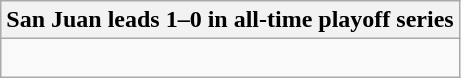<table class="wikitable collapsible collapsed">
<tr>
<th>San Juan leads 1–0 in all-time playoff series</th>
</tr>
<tr>
<td><br></td>
</tr>
</table>
